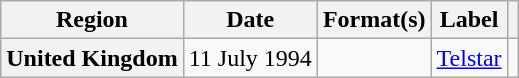<table class="wikitable plainrowheaders">
<tr>
<th>Region</th>
<th>Date</th>
<th>Format(s)</th>
<th>Label</th>
<th></th>
</tr>
<tr>
<th scope="row">United Kingdom</th>
<td>11 July 1994</td>
<td></td>
<td><a href='#'>Telstar</a></td>
<td></td>
</tr>
</table>
